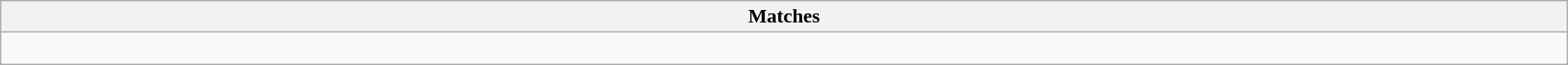<table class="wikitable collapsible collapsed" style="width:100%">
<tr>
<th>Matches</th>
</tr>
<tr>
<td><br>














</td>
</tr>
</table>
